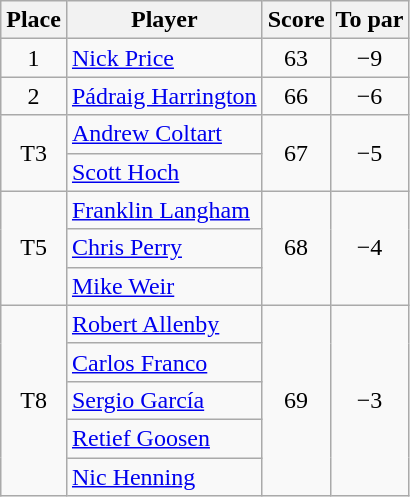<table class="wikitable">
<tr>
<th>Place</th>
<th>Player</th>
<th>Score</th>
<th>To par</th>
</tr>
<tr>
<td align=center>1</td>
<td> <a href='#'>Nick Price</a></td>
<td align=center>63</td>
<td align=center>−9</td>
</tr>
<tr>
<td align=center>2</td>
<td> <a href='#'>Pádraig Harrington</a></td>
<td align=center>66</td>
<td align=center>−6</td>
</tr>
<tr>
<td rowspan="2" align=center>T3</td>
<td> <a href='#'>Andrew Coltart</a></td>
<td rowspan="2" align=center>67</td>
<td rowspan="2" align=center>−5</td>
</tr>
<tr>
<td> <a href='#'>Scott Hoch</a></td>
</tr>
<tr>
<td rowspan="3" align=center>T5</td>
<td> <a href='#'>Franklin Langham</a></td>
<td rowspan="3" align=center>68</td>
<td rowspan="3" align=center>−4</td>
</tr>
<tr>
<td> <a href='#'>Chris Perry</a></td>
</tr>
<tr>
<td> <a href='#'>Mike Weir</a></td>
</tr>
<tr>
<td rowspan="5" align=center>T8</td>
<td> <a href='#'>Robert Allenby</a></td>
<td rowspan="5" align=center>69</td>
<td rowspan="5" align=center>−3</td>
</tr>
<tr>
<td> <a href='#'>Carlos Franco</a></td>
</tr>
<tr>
<td> <a href='#'>Sergio García</a></td>
</tr>
<tr>
<td> <a href='#'>Retief Goosen</a></td>
</tr>
<tr>
<td> <a href='#'>Nic Henning</a></td>
</tr>
</table>
